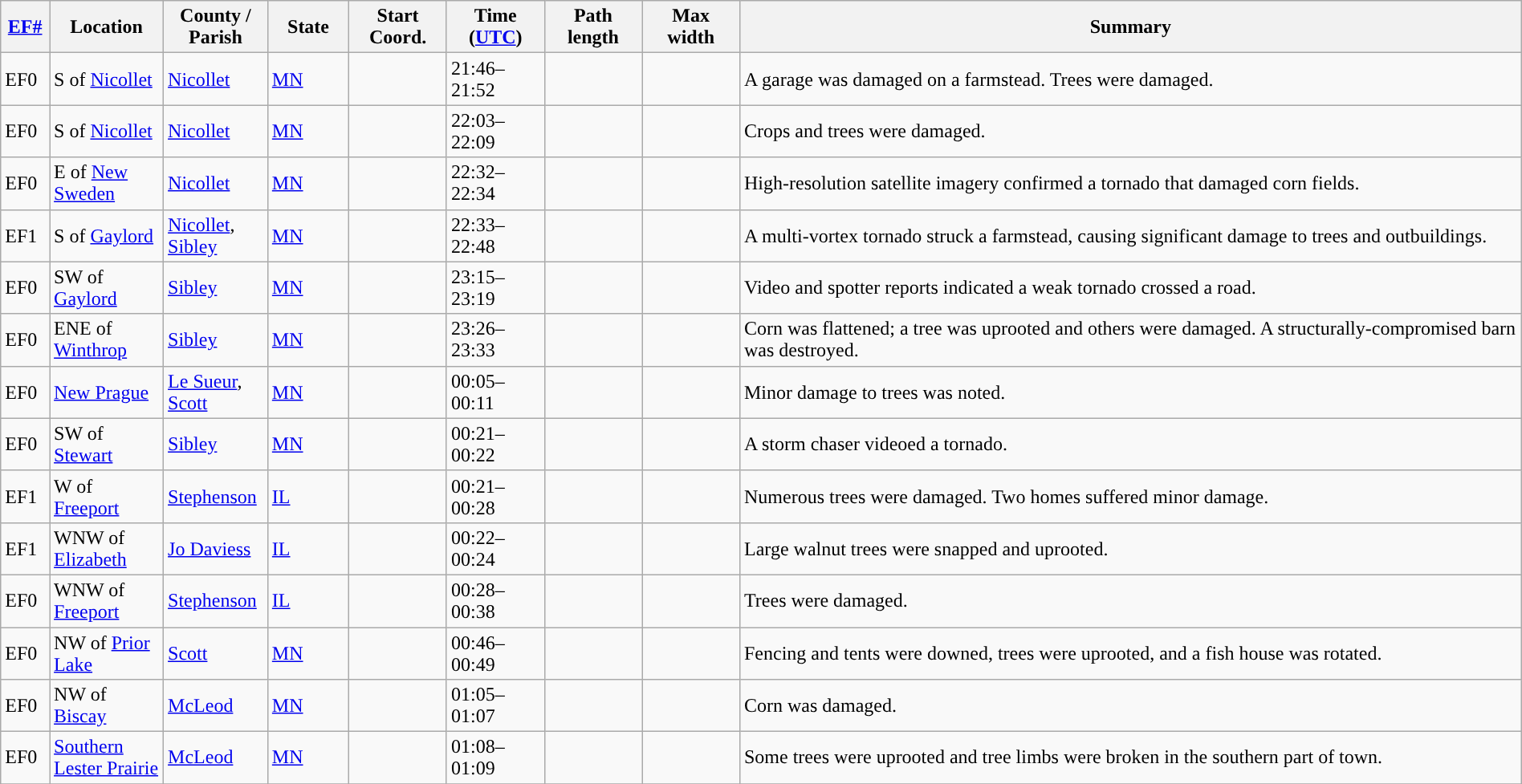<table class="wikitable sortable" style="width:100%;">
<tr>
<th scope="col"  style="width:3%; text-align:center;"><a href='#'>EF#</a></th>
<th scope="col"  style="width:7%; text-align:center;" class="unsortable">Location</th>
<th scope="col"  style="width:6%; text-align:center;" class="unsortable">County / Parish</th>
<th scope="col"  style="width:5%; text-align:center;">State</th>
<th scope="col"  style="width:6%; text-align:center;">Start Coord.</th>
<th scope="col"  style="width:6%; text-align:center;">Time (<a href='#'>UTC</a>)</th>
<th scope="col"  style="width:6%; text-align:center;">Path length</th>
<th scope="col"  style="width:6%; text-align:center;">Max width</th>
<th scope="col" class="unsortable" style="width:48%; text-align:center;">Summary</th>
</tr>
<tr>
<td>EF0</td>
<td>S of <a href='#'>Nicollet</a></td>
<td><a href='#'>Nicollet</a></td>
<td><a href='#'>MN</a></td>
<td></td>
<td>21:46–21:52</td>
<td></td>
<td></td>
<td>A garage was damaged on a farmstead. Trees were damaged.</td>
</tr>
<tr>
<td>EF0</td>
<td>S of <a href='#'>Nicollet</a></td>
<td><a href='#'>Nicollet</a></td>
<td><a href='#'>MN</a></td>
<td></td>
<td>22:03–22:09</td>
<td></td>
<td></td>
<td>Crops and trees were damaged.</td>
</tr>
<tr>
<td>EF0</td>
<td>E of <a href='#'>New Sweden</a></td>
<td><a href='#'>Nicollet</a></td>
<td><a href='#'>MN</a></td>
<td></td>
<td>22:32–22:34</td>
<td></td>
<td></td>
<td>High-resolution satellite imagery confirmed a tornado that damaged corn fields.</td>
</tr>
<tr>
<td>EF1</td>
<td>S of <a href='#'>Gaylord</a></td>
<td><a href='#'>Nicollet</a>, <a href='#'>Sibley</a></td>
<td><a href='#'>MN</a></td>
<td></td>
<td>22:33–22:48</td>
<td></td>
<td></td>
<td>A multi-vortex tornado struck a farmstead, causing significant damage to trees and outbuildings.</td>
</tr>
<tr>
<td>EF0</td>
<td>SW of <a href='#'>Gaylord</a></td>
<td><a href='#'>Sibley</a></td>
<td><a href='#'>MN</a></td>
<td></td>
<td>23:15–23:19</td>
<td></td>
<td></td>
<td>Video and spotter reports indicated a weak tornado crossed a road.</td>
</tr>
<tr>
<td>EF0</td>
<td>ENE of <a href='#'>Winthrop</a></td>
<td><a href='#'>Sibley</a></td>
<td><a href='#'>MN</a></td>
<td></td>
<td>23:26–23:33</td>
<td></td>
<td></td>
<td>Corn was flattened; a tree was uprooted and others were damaged. A structurally-compromised barn was destroyed.</td>
</tr>
<tr>
<td>EF0</td>
<td><a href='#'>New Prague</a></td>
<td><a href='#'>Le Sueur</a>, <a href='#'>Scott</a></td>
<td><a href='#'>MN</a></td>
<td></td>
<td>00:05–00:11</td>
<td></td>
<td></td>
<td>Minor damage to trees was noted.</td>
</tr>
<tr>
<td>EF0</td>
<td>SW of <a href='#'>Stewart</a></td>
<td><a href='#'>Sibley</a></td>
<td><a href='#'>MN</a></td>
<td></td>
<td>00:21–00:22</td>
<td></td>
<td></td>
<td>A storm chaser videoed a tornado.</td>
</tr>
<tr>
<td>EF1</td>
<td>W of <a href='#'>Freeport</a></td>
<td><a href='#'>Stephenson</a></td>
<td><a href='#'>IL</a></td>
<td></td>
<td>00:21–00:28</td>
<td></td>
<td></td>
<td>Numerous trees were damaged. Two homes suffered minor damage.</td>
</tr>
<tr>
<td>EF1</td>
<td>WNW of <a href='#'>Elizabeth</a></td>
<td><a href='#'>Jo Daviess</a></td>
<td><a href='#'>IL</a></td>
<td></td>
<td>00:22–00:24</td>
<td></td>
<td></td>
<td>Large walnut trees were snapped and uprooted.</td>
</tr>
<tr>
<td>EF0</td>
<td>WNW of <a href='#'>Freeport</a></td>
<td><a href='#'>Stephenson</a></td>
<td><a href='#'>IL</a></td>
<td></td>
<td>00:28–00:38</td>
<td></td>
<td></td>
<td>Trees were damaged.</td>
</tr>
<tr>
<td>EF0</td>
<td>NW of <a href='#'>Prior Lake</a></td>
<td><a href='#'>Scott</a></td>
<td><a href='#'>MN</a></td>
<td></td>
<td>00:46–00:49</td>
<td></td>
<td></td>
<td>Fencing and tents were downed, trees were uprooted, and a fish house was rotated.</td>
</tr>
<tr>
<td>EF0</td>
<td>NW of <a href='#'>Biscay</a></td>
<td><a href='#'>McLeod</a></td>
<td><a href='#'>MN</a></td>
<td></td>
<td>01:05–01:07</td>
<td></td>
<td></td>
<td>Corn was damaged.</td>
</tr>
<tr>
<td>EF0</td>
<td><a href='#'>Southern Lester Prairie</a></td>
<td><a href='#'>McLeod</a></td>
<td><a href='#'>MN</a></td>
<td></td>
<td>01:08–01:09</td>
<td></td>
<td></td>
<td>Some trees were uprooted and tree limbs were broken in the southern part of town.</td>
</tr>
<tr>
</tr>
</table>
